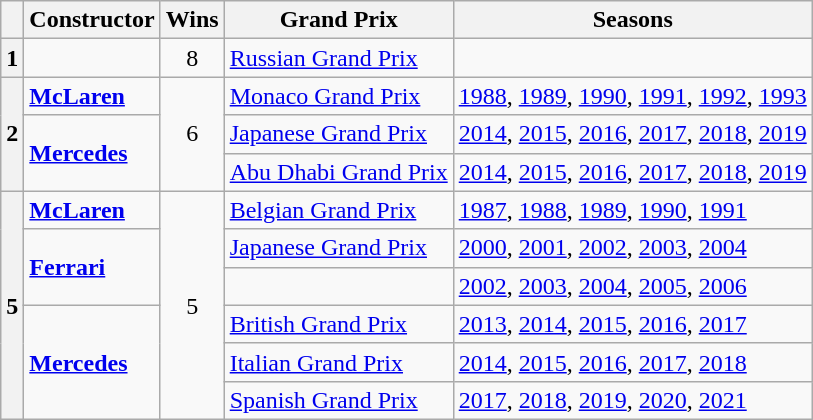<table class="wikitable">
<tr>
<th></th>
<th>Constructor</th>
<th>Wins</th>
<th>Grand Prix</th>
<th>Seasons</th>
</tr>
<tr>
<th>1</th>
<td></td>
<td align=center>8</td>
<td><a href='#'>Russian Grand Prix</a></td>
<td></td>
</tr>
<tr>
<th rowspan=3>2</th>
<td> <strong><a href='#'>McLaren</a></strong></td>
<td rowspan=3 align=center>6</td>
<td><a href='#'>Monaco Grand Prix</a></td>
<td><a href='#'>1988</a>, <a href='#'>1989</a>, <a href='#'>1990</a>, <a href='#'>1991</a>, <a href='#'>1992</a>, <a href='#'>1993</a></td>
</tr>
<tr>
<td rowspan=2> <strong><a href='#'>Mercedes</a></strong></td>
<td><a href='#'>Japanese Grand Prix</a></td>
<td><a href='#'>2014</a>, <a href='#'>2015</a>, <a href='#'>2016</a>, <a href='#'>2017</a>, <a href='#'>2018</a>, <a href='#'>2019</a></td>
</tr>
<tr>
<td><a href='#'>Abu Dhabi Grand Prix</a></td>
<td><a href='#'>2014</a>, <a href='#'>2015</a>, <a href='#'>2016</a>, <a href='#'>2017</a>, <a href='#'>2018</a>, <a href='#'>2019</a></td>
</tr>
<tr>
<th rowspan=6 align=center>5</th>
<td> <strong><a href='#'>McLaren</a></strong></td>
<td rowspan=6 align=center>5</td>
<td><a href='#'>Belgian Grand Prix</a></td>
<td><a href='#'>1987</a>, <a href='#'>1988</a>, <a href='#'>1989</a>, <a href='#'>1990</a>, <a href='#'>1991</a></td>
</tr>
<tr>
<td rowspan=2> <strong><a href='#'>Ferrari</a></strong></td>
<td><a href='#'>Japanese Grand Prix</a></td>
<td><a href='#'>2000</a>, <a href='#'>2001</a>, <a href='#'>2002</a>, <a href='#'>2003</a>, <a href='#'>2004</a></td>
</tr>
<tr>
<td></td>
<td><a href='#'>2002</a>, <a href='#'>2003</a>, <a href='#'>2004</a>, <a href='#'>2005</a>, <a href='#'>2006</a></td>
</tr>
<tr>
<td rowspan=3> <strong><a href='#'>Mercedes</a></strong></td>
<td><a href='#'>British Grand Prix</a></td>
<td><a href='#'>2013</a>, <a href='#'>2014</a>, <a href='#'>2015</a>, <a href='#'>2016</a>, <a href='#'>2017</a></td>
</tr>
<tr>
<td><a href='#'>Italian Grand Prix</a></td>
<td><a href='#'>2014</a>, <a href='#'>2015</a>, <a href='#'>2016</a>, <a href='#'>2017</a>, <a href='#'>2018</a></td>
</tr>
<tr>
<td><a href='#'>Spanish Grand Prix</a></td>
<td><a href='#'>2017</a>, <a href='#'>2018</a>, <a href='#'>2019</a>, <a href='#'>2020</a>, <a href='#'>2021</a></td>
</tr>
</table>
